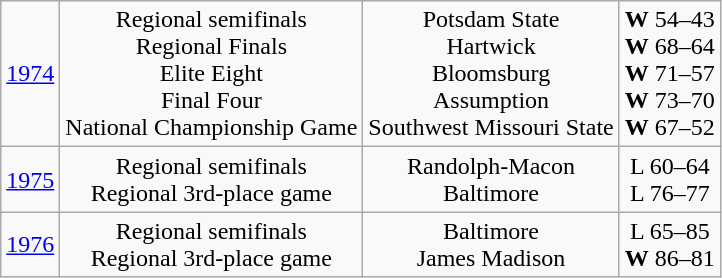<table class="wikitable">
<tr align="center">
<td><a href='#'>1974</a></td>
<td>Regional semifinals<br>Regional Finals<br>Elite Eight<br>Final Four<br>National Championship Game</td>
<td>Potsdam State<br>Hartwick<br>Bloomsburg<br>Assumption<br>Southwest Missouri State</td>
<td><strong>W</strong> 54–43<br><strong>W</strong> 68–64<br><strong>W</strong> 71–57<br><strong>W</strong> 73–70<br><strong>W</strong> 67–52</td>
</tr>
<tr align="center">
<td><a href='#'>1975</a></td>
<td>Regional semifinals<br>Regional 3rd-place game</td>
<td>Randolph-Macon<br>Baltimore</td>
<td>L 60–64<br>L 76–77</td>
</tr>
<tr align="center">
<td><a href='#'>1976</a></td>
<td>Regional semifinals<br>Regional 3rd-place game</td>
<td>Baltimore<br>James Madison</td>
<td>L 65–85<br><strong>W</strong> 86–81</td>
</tr>
</table>
